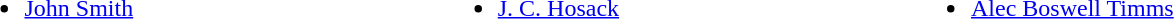<table style="width:100%;">
<tr>
<td style="vertical-align:top; width:25%;"><br><ul><li> <a href='#'>John Smith</a></li></ul></td>
<td style="vertical-align:top; width:25%;"><br><ul><li> <a href='#'>J. C. Hosack</a></li></ul></td>
<td style="vertical-align:top; width:25%;"><br><ul><li> <a href='#'>Alec Boswell Timms</a></li></ul></td>
<td style="vertical-align:top; width:25%;"></td>
</tr>
</table>
